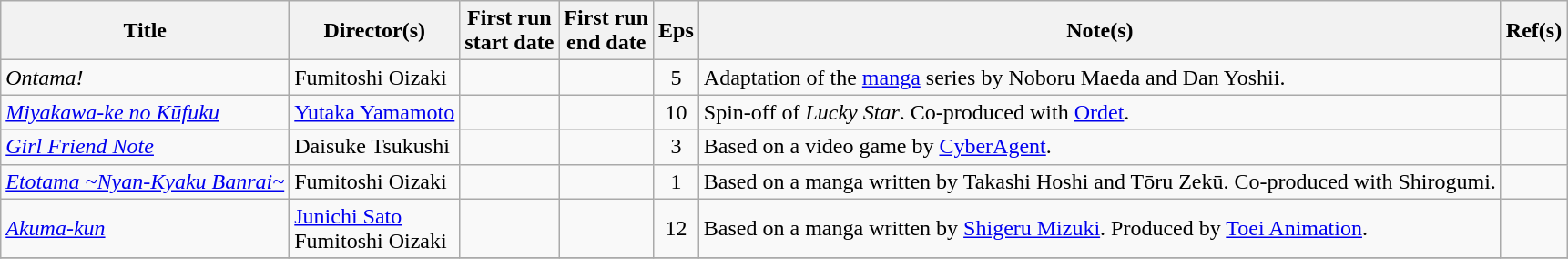<table class="wikitable sortable">
<tr>
<th scope="col">Title</th>
<th scope="col">Director(s)</th>
<th scope="col">First run<br>start date</th>
<th scope="col">First run<br>end date</th>
<th scope="col" class="unsortable">Eps</th>
<th scope="col" class="unsortable">Note(s)</th>
<th scope="col" class="unsortable">Ref(s)</th>
</tr>
<tr>
<td><em>Ontama!</em></td>
<td>Fumitoshi Oizaki</td>
<td></td>
<td></td>
<td style="text-align:center;">5</td>
<td>Adaptation of the <a href='#'>manga</a> series by Noboru Maeda and Dan Yoshii.</td>
<td style="text-align:center;"></td>
</tr>
<tr>
<td><em><a href='#'>Miyakawa-ke no Kūfuku</a></em></td>
<td><a href='#'>Yutaka Yamamoto</a></td>
<td></td>
<td></td>
<td style="text-align:center;">10</td>
<td>Spin-off of <em>Lucky Star</em>. Co-produced with <a href='#'>Ordet</a>.</td>
<td style="text-align:center;"></td>
</tr>
<tr>
<td><em><a href='#'>Girl Friend Note</a></em></td>
<td>Daisuke Tsukushi</td>
<td></td>
<td></td>
<td style="text-align:center;">3</td>
<td>Based on a video game by <a href='#'>CyberAgent</a>.</td>
<td style="text-align:center;"></td>
</tr>
<tr>
<td><em><a href='#'>Etotama ~Nyan-Kyaku Banrai~</a></em></td>
<td>Fumitoshi Oizaki</td>
<td></td>
<td></td>
<td style="text-align:center;">1</td>
<td>Based on a manga written by Takashi Hoshi and Tōru Zekū. Co-produced with Shirogumi.</td>
<td style="text-align:center;"></td>
</tr>
<tr>
<td><em><a href='#'>Akuma-kun</a></em></td>
<td><a href='#'>Junichi Sato</a><br>Fumitoshi Oizaki</td>
<td></td>
<td></td>
<td style="text-align:center;">12</td>
<td>Based on a manga written by <a href='#'>Shigeru Mizuki</a>. Produced by <a href='#'>Toei Animation</a>.</td>
<td style="text-align:center;"></td>
</tr>
<tr>
</tr>
</table>
